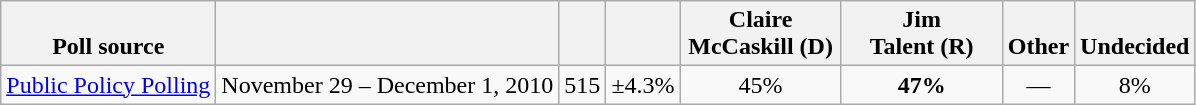<table class="wikitable" style="text-align:center">
<tr valign= bottom>
<th>Poll source</th>
<th></th>
<th></th>
<th></th>
<th style="width:100px;">Claire<br>McCaskill (D)</th>
<th style="width:100px;">Jim<br>Talent (R)</th>
<th>Other</th>
<th>Undecided</th>
</tr>
<tr>
<td align=left><a href='#'>Public Policy Polling</a></td>
<td>November 29 – December 1, 2010</td>
<td>515</td>
<td>±4.3%</td>
<td>45%</td>
<td><strong>47%</strong></td>
<td>—</td>
<td>8%</td>
</tr>
</table>
